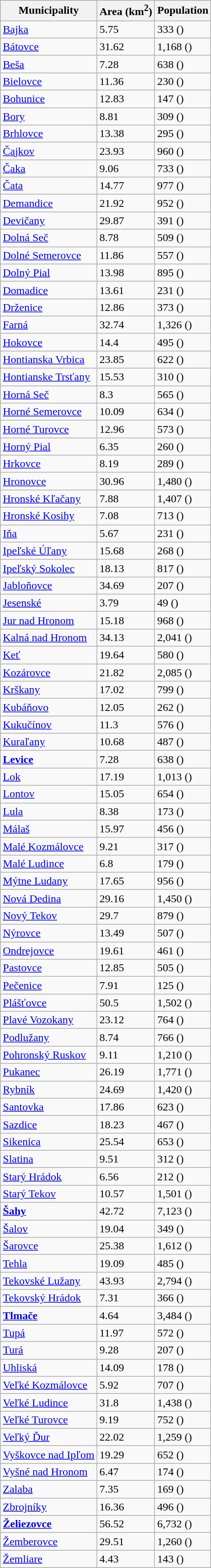<table class="wikitable sortable">
<tr>
<th>Municipality</th>
<th>Area (km<sup>2</sup>)</th>
<th>Population</th>
</tr>
<tr>
<td><a href='#'>Bajka</a></td>
<td>5.75</td>
<td>333 ()</td>
</tr>
<tr>
<td><a href='#'>Bátovce</a></td>
<td>31.62</td>
<td>1,168 ()</td>
</tr>
<tr>
<td><a href='#'>Beša</a></td>
<td>7.28</td>
<td>638 ()</td>
</tr>
<tr>
<td><a href='#'>Bielovce</a></td>
<td>11.36</td>
<td>230 ()</td>
</tr>
<tr>
<td><a href='#'>Bohunice</a></td>
<td>12.83</td>
<td>147 ()</td>
</tr>
<tr>
<td><a href='#'>Bory</a></td>
<td>8.81</td>
<td>309 ()</td>
</tr>
<tr>
<td><a href='#'>Brhlovce</a></td>
<td>13.38</td>
<td>295 ()</td>
</tr>
<tr>
<td><a href='#'>Čajkov</a></td>
<td>23.93</td>
<td>960 ()</td>
</tr>
<tr>
<td><a href='#'>Čaka</a></td>
<td>9.06</td>
<td>733 ()</td>
</tr>
<tr>
<td><a href='#'>Čata</a></td>
<td>14.77</td>
<td>977 ()</td>
</tr>
<tr>
<td><a href='#'>Demandice</a></td>
<td>21.92</td>
<td>952 ()</td>
</tr>
<tr>
<td><a href='#'>Devičany</a></td>
<td>29.87</td>
<td>391 ()</td>
</tr>
<tr>
<td><a href='#'>Dolná Seč</a></td>
<td>8.78</td>
<td>509 ()</td>
</tr>
<tr>
<td><a href='#'>Dolné Semerovce</a></td>
<td>11.86</td>
<td>557 ()</td>
</tr>
<tr>
<td><a href='#'>Dolný Pial</a></td>
<td>13.98</td>
<td>895 ()</td>
</tr>
<tr>
<td><a href='#'>Domadice</a></td>
<td>13.61</td>
<td>231 ()</td>
</tr>
<tr>
<td><a href='#'>Drženice</a></td>
<td>12.86</td>
<td>373 ()</td>
</tr>
<tr>
<td><a href='#'>Farná</a></td>
<td>32.74</td>
<td>1,326 ()</td>
</tr>
<tr>
<td><a href='#'>Hokovce</a></td>
<td>14.4</td>
<td>495 ()</td>
</tr>
<tr>
<td><a href='#'>Hontianska Vrbica</a></td>
<td>23.85</td>
<td>622 ()</td>
</tr>
<tr>
<td><a href='#'>Hontianske Trsťany</a></td>
<td>15.53</td>
<td>310 ()</td>
</tr>
<tr>
<td><a href='#'>Horná Seč</a></td>
<td>8.3</td>
<td>565 ()</td>
</tr>
<tr>
<td><a href='#'>Horné Semerovce</a></td>
<td>10.09</td>
<td>634 ()</td>
</tr>
<tr>
<td><a href='#'>Horné Turovce</a></td>
<td>12.96</td>
<td>573 ()</td>
</tr>
<tr>
<td><a href='#'>Horný Pial</a></td>
<td>6.35</td>
<td>260 ()</td>
</tr>
<tr>
<td><a href='#'>Hrkovce</a></td>
<td>8.19</td>
<td>289 ()</td>
</tr>
<tr>
<td><a href='#'>Hronovce</a></td>
<td>30.96</td>
<td>1,480 ()</td>
</tr>
<tr>
<td><a href='#'>Hronské Kľačany</a></td>
<td>7.88</td>
<td>1,407 ()</td>
</tr>
<tr>
<td><a href='#'>Hronské Kosihy</a></td>
<td>7.08</td>
<td>713 ()</td>
</tr>
<tr>
<td><a href='#'>Iňa</a></td>
<td>5.67</td>
<td>231 ()</td>
</tr>
<tr>
<td><a href='#'>Ipeľské Úľany</a></td>
<td>15.68</td>
<td>268 ()</td>
</tr>
<tr>
<td><a href='#'>Ipeľský Sokolec</a></td>
<td>18.13</td>
<td>817 ()</td>
</tr>
<tr>
<td><a href='#'>Jabloňovce</a></td>
<td>34.69</td>
<td>207 ()</td>
</tr>
<tr>
<td><a href='#'>Jesenské</a></td>
<td>3.79</td>
<td>49 ()</td>
</tr>
<tr>
<td><a href='#'>Jur nad Hronom</a></td>
<td>15.18</td>
<td>968 ()</td>
</tr>
<tr>
<td><a href='#'>Kalná nad Hronom</a></td>
<td>34.13</td>
<td>2,041 ()</td>
</tr>
<tr>
<td><a href='#'>Keť</a></td>
<td>19.64</td>
<td>580 ()</td>
</tr>
<tr>
<td><a href='#'>Kozárovce</a></td>
<td>21.82</td>
<td>2,085 ()</td>
</tr>
<tr>
<td><a href='#'>Krškany</a></td>
<td>17.02</td>
<td>799 ()</td>
</tr>
<tr>
<td><a href='#'>Kubáňovo</a></td>
<td>12.05</td>
<td>262 ()</td>
</tr>
<tr>
<td><a href='#'>Kukučínov</a></td>
<td>11.3</td>
<td>576 ()</td>
</tr>
<tr>
<td><a href='#'>Kuraľany</a></td>
<td>10.68</td>
<td>487 ()</td>
</tr>
<tr>
<td><strong><a href='#'>Levice</a></strong></td>
<td>7.28</td>
<td>638 ()</td>
</tr>
<tr>
<td><a href='#'>Lok</a></td>
<td>17.19</td>
<td>1,013 ()</td>
</tr>
<tr>
<td><a href='#'>Lontov</a></td>
<td>15.05</td>
<td>654 ()</td>
</tr>
<tr>
<td><a href='#'>Lula</a></td>
<td>8.38</td>
<td>173 ()</td>
</tr>
<tr>
<td><a href='#'>Málaš</a></td>
<td>15.97</td>
<td>456 ()</td>
</tr>
<tr>
<td><a href='#'>Malé Kozmálovce</a></td>
<td>9.21</td>
<td>317 ()</td>
</tr>
<tr>
<td><a href='#'>Malé Ludince</a></td>
<td>6.8</td>
<td>179 ()</td>
</tr>
<tr>
<td><a href='#'>Mýtne Ludany</a></td>
<td>17.65</td>
<td>956 ()</td>
</tr>
<tr>
<td><a href='#'>Nová Dedina</a></td>
<td>29.16</td>
<td>1,450 ()</td>
</tr>
<tr>
<td><a href='#'>Nový Tekov</a></td>
<td>29.7</td>
<td>879 ()</td>
</tr>
<tr>
<td><a href='#'>Nýrovce</a></td>
<td>13.49</td>
<td>507 ()</td>
</tr>
<tr>
<td><a href='#'>Ondrejovce</a></td>
<td>19.61</td>
<td>461 ()</td>
</tr>
<tr>
<td><a href='#'>Pastovce</a></td>
<td>12.85</td>
<td>505 ()</td>
</tr>
<tr>
<td><a href='#'>Pečenice</a></td>
<td>7.91</td>
<td>125 ()</td>
</tr>
<tr>
<td><a href='#'>Plášťovce</a></td>
<td>50.5</td>
<td>1,502 ()</td>
</tr>
<tr>
<td><a href='#'>Plavé Vozokany</a></td>
<td>23.12</td>
<td>764 ()</td>
</tr>
<tr>
<td><a href='#'>Podlužany</a></td>
<td>8.74</td>
<td>766 ()</td>
</tr>
<tr>
<td><a href='#'>Pohronský Ruskov</a></td>
<td>9.11</td>
<td>1,210 ()</td>
</tr>
<tr>
<td><a href='#'>Pukanec</a></td>
<td>26.19</td>
<td>1,771 ()</td>
</tr>
<tr>
<td><a href='#'>Rybník</a></td>
<td>24.69</td>
<td>1,420 ()</td>
</tr>
<tr>
<td><a href='#'>Santovka</a></td>
<td>17.86</td>
<td>623 ()</td>
</tr>
<tr>
<td><a href='#'>Sazdice</a></td>
<td>18.23</td>
<td>467 ()</td>
</tr>
<tr>
<td><a href='#'>Sikenica</a></td>
<td>25.54</td>
<td>653 ()</td>
</tr>
<tr>
<td><a href='#'>Slatina</a></td>
<td>9.51</td>
<td>312 ()</td>
</tr>
<tr>
<td><a href='#'>Starý Hrádok</a></td>
<td>6.56</td>
<td>212 ()</td>
</tr>
<tr>
<td><a href='#'>Starý Tekov</a></td>
<td>10.57</td>
<td>1,501 ()</td>
</tr>
<tr>
<td><strong><a href='#'>Šahy</a></strong></td>
<td>42.72</td>
<td>7,123 ()</td>
</tr>
<tr>
<td><a href='#'>Šalov</a></td>
<td>19.04</td>
<td>349 ()</td>
</tr>
<tr>
<td><a href='#'>Šarovce</a></td>
<td>25.38</td>
<td>1,612 ()</td>
</tr>
<tr>
<td><a href='#'>Tehla</a></td>
<td>19.09</td>
<td>485 ()</td>
</tr>
<tr>
<td><a href='#'>Tekovské Lužany</a></td>
<td>43.93</td>
<td>2,794 ()</td>
</tr>
<tr>
<td><a href='#'>Tekovský Hrádok</a></td>
<td>7.31</td>
<td>366 ()</td>
</tr>
<tr>
<td><strong><a href='#'>Tlmače</a></strong></td>
<td>4.64</td>
<td>3,484 ()</td>
</tr>
<tr>
<td><a href='#'>Tupá</a></td>
<td>11.97</td>
<td>572 ()</td>
</tr>
<tr>
<td><a href='#'>Turá</a></td>
<td>9.28</td>
<td>207 ()</td>
</tr>
<tr>
<td><a href='#'>Uhliská</a></td>
<td>14.09</td>
<td>178 ()</td>
</tr>
<tr>
<td><a href='#'>Veľké Kozmálovce</a></td>
<td>5.92</td>
<td>707 ()</td>
</tr>
<tr>
<td><a href='#'>Veľké Ludince</a></td>
<td>31.8</td>
<td>1,438 ()</td>
</tr>
<tr>
<td><a href='#'>Veľké Turovce</a></td>
<td>9.19</td>
<td>752 ()</td>
</tr>
<tr>
<td><a href='#'>Veľký Ďur</a></td>
<td>22.02</td>
<td>1,259 ()</td>
</tr>
<tr>
<td><a href='#'>Vyškovce nad Ipľom</a></td>
<td>19.29</td>
<td>652 ()</td>
</tr>
<tr>
<td><a href='#'>Vyšné nad Hronom</a></td>
<td>6.47</td>
<td>174 ()</td>
</tr>
<tr>
<td><a href='#'>Zalaba</a></td>
<td>7.35</td>
<td>169 ()</td>
</tr>
<tr>
<td><a href='#'>Zbrojníky</a></td>
<td>16.36</td>
<td>496 ()</td>
</tr>
<tr>
<td><strong><a href='#'>Želiezovce</a></strong></td>
<td>56.52</td>
<td>6,732 ()</td>
</tr>
<tr>
<td><a href='#'>Žemberovce</a></td>
<td>29.51</td>
<td>1,260 ()</td>
</tr>
<tr>
<td><a href='#'>Žemliare</a></td>
<td>4.43</td>
<td>143 ()</td>
</tr>
</table>
